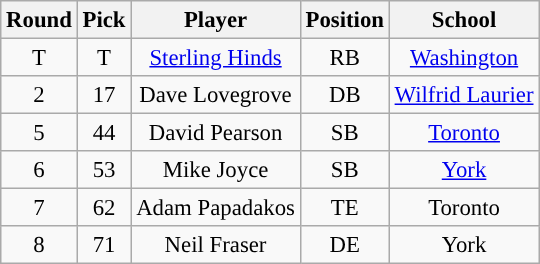<table class="wikitable" style="font-size: 95%;">
<tr>
<th scope="col">Round</th>
<th scope="col">Pick</th>
<th scope="col">Player</th>
<th scope="col">Position</th>
<th scope="col">School</th>
</tr>
<tr align="center">
<td align=center>T</td>
<td>T</td>
<td><a href='#'>Sterling Hinds</a></td>
<td>RB</td>
<td><a href='#'>Washington</a></td>
</tr>
<tr align="center">
<td align=center>2</td>
<td>17</td>
<td>Dave Lovegrove</td>
<td>DB</td>
<td><a href='#'>Wilfrid Laurier</a></td>
</tr>
<tr align="center">
<td align=center>5</td>
<td>44</td>
<td>David Pearson</td>
<td>SB</td>
<td><a href='#'>Toronto</a></td>
</tr>
<tr align="center">
<td align=center>6</td>
<td>53</td>
<td>Mike Joyce</td>
<td>SB</td>
<td><a href='#'>York</a></td>
</tr>
<tr align="center">
<td align=center>7</td>
<td>62</td>
<td>Adam Papadakos</td>
<td>TE</td>
<td>Toronto</td>
</tr>
<tr align="center">
<td align=center>8</td>
<td>71</td>
<td>Neil Fraser</td>
<td>DE</td>
<td>York</td>
</tr>
</table>
